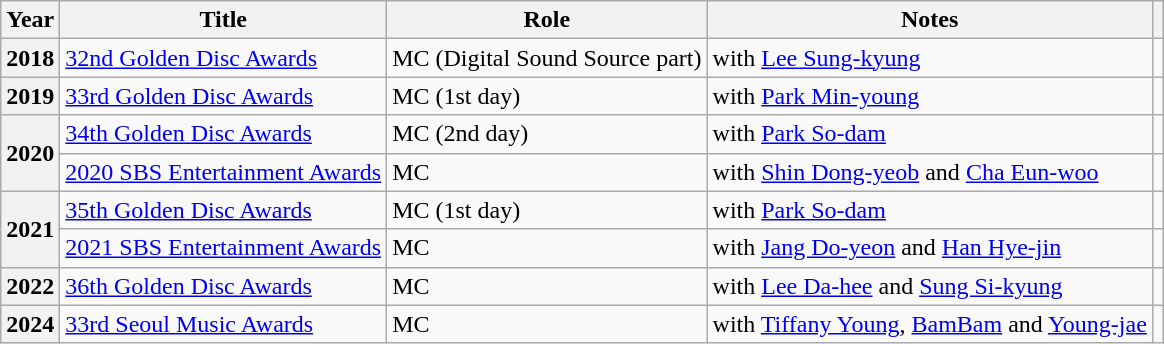<table class="wikitable sortable plainrowheaders">
<tr>
<th scope="col">Year</th>
<th scope="col">Title</th>
<th scope="col">Role</th>
<th scope="col">Notes</th>
<th scope="col" class="unsortable"></th>
</tr>
<tr>
<th scope="row">2018</th>
<td><a href='#'>32nd Golden Disc Awards</a></td>
<td>MC (Digital Sound Source part)</td>
<td>with <a href='#'>Lee Sung-kyung</a></td>
<td style="text-align:center"></td>
</tr>
<tr>
<th scope="row">2019</th>
<td><a href='#'>33rd Golden Disc Awards</a></td>
<td>MC (1st day)</td>
<td>with <a href='#'>Park Min-young</a></td>
<td style="text-align:center"></td>
</tr>
<tr>
<th scope="row" rowspan="2">2020</th>
<td><a href='#'>34th Golden Disc Awards</a></td>
<td>MC (2nd day)</td>
<td>with <a href='#'>Park So-dam</a></td>
<td style="text-align:center"></td>
</tr>
<tr>
<td><a href='#'>2020 SBS Entertainment Awards</a></td>
<td>MC</td>
<td>with <a href='#'>Shin Dong-yeob</a> and <a href='#'>Cha Eun-woo</a></td>
<td style="text-align:center"></td>
</tr>
<tr>
<th scope="row" rowspan="2">2021</th>
<td><a href='#'>35th Golden Disc Awards</a></td>
<td>MC (1st day)</td>
<td>with <a href='#'>Park So-dam</a></td>
<td style="text-align:center"></td>
</tr>
<tr>
<td><a href='#'>2021 SBS Entertainment Awards</a></td>
<td>MC</td>
<td>with <a href='#'>Jang Do-yeon</a> and <a href='#'>Han Hye-jin</a></td>
<td style="text-align:center"></td>
</tr>
<tr>
<th scope="row">2022</th>
<td><a href='#'>36th Golden Disc Awards</a></td>
<td>MC</td>
<td>with <a href='#'>Lee Da-hee</a> and <a href='#'>Sung Si-kyung</a></td>
<td style="text-align:center"></td>
</tr>
<tr>
<th scope="row">2024</th>
<td><a href='#'>33rd Seoul Music Awards</a></td>
<td>MC</td>
<td>with <a href='#'>Tiffany Young</a>, <a href='#'>BamBam</a> and <a href='#'>Young-jae</a></td>
<td style="text-align:center"></td>
</tr>
</table>
